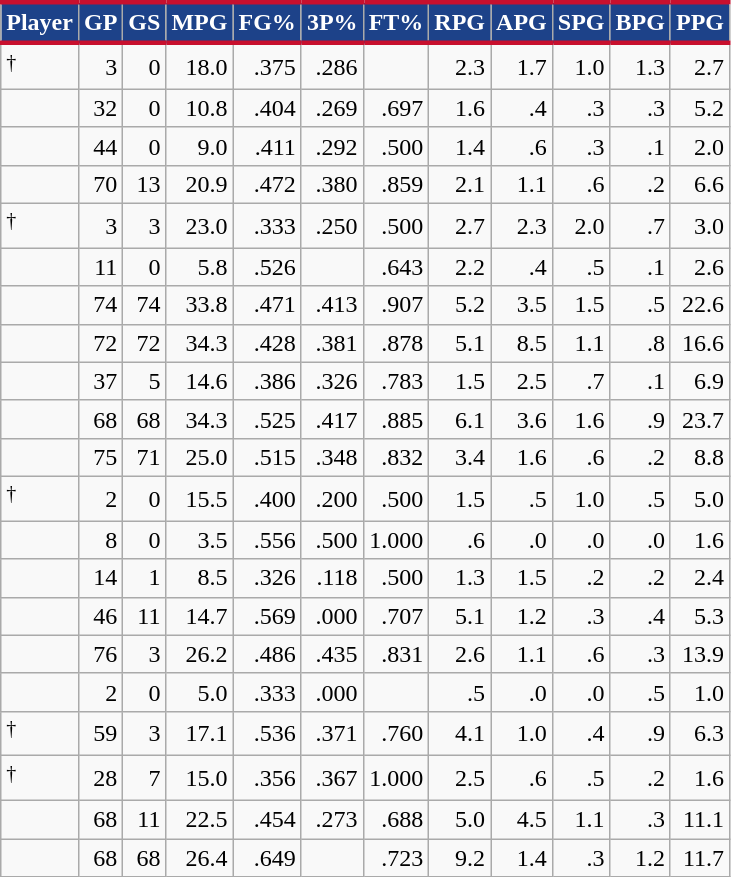<table class="wikitable sortable" style="text-align:right;">
<tr>
<th style="background:#1D4289; color:#FFFFFF; border-top:#C8102E 3px solid; border-bottom:#C8102E 3px solid;">Player</th>
<th style="background:#1D4289; color:#FFFFFF; border-top:#C8102E 3px solid; border-bottom:#C8102E 3px solid;">GP</th>
<th style="background:#1D4289; color:#FFFFFF; border-top:#C8102E 3px solid; border-bottom:#C8102E 3px solid;">GS</th>
<th style="background:#1D4289; color:#FFFFFF; border-top:#C8102E 3px solid; border-bottom:#C8102E 3px solid;">MPG</th>
<th style="background:#1D4289; color:#FFFFFF; border-top:#C8102E 3px solid; border-bottom:#C8102E 3px solid;">FG%</th>
<th style="background:#1D4289; color:#FFFFFF; border-top:#C8102E 3px solid; border-bottom:#C8102E 3px solid;">3P%</th>
<th style="background:#1D4289; color:#FFFFFF; border-top:#C8102E 3px solid; border-bottom:#C8102E 3px solid;">FT%</th>
<th style="background:#1D4289; color:#FFFFFF; border-top:#C8102E 3px solid; border-bottom:#C8102E 3px solid;">RPG</th>
<th style="background:#1D4289; color:#FFFFFF; border-top:#C8102E 3px solid; border-bottom:#C8102E 3px solid;">APG</th>
<th style="background:#1D4289; color:#FFFFFF; border-top:#C8102E 3px solid; border-bottom:#C8102E 3px solid;">SPG</th>
<th style="background:#1D4289; color:#FFFFFF; border-top:#C8102E 3px solid; border-bottom:#C8102E 3px solid;">BPG</th>
<th style="background:#1D4289; color:#FFFFFF; border-top:#C8102E 3px solid; border-bottom:#C8102E 3px solid;">PPG</th>
</tr>
<tr>
<td style="text-align:left;"><sup>†</sup></td>
<td>3</td>
<td>0</td>
<td>18.0</td>
<td>.375</td>
<td>.286</td>
<td></td>
<td>2.3</td>
<td>1.7</td>
<td>1.0</td>
<td>1.3</td>
<td>2.7</td>
</tr>
<tr>
<td style="text-align:left;"></td>
<td>32</td>
<td>0</td>
<td>10.8</td>
<td>.404</td>
<td>.269</td>
<td>.697</td>
<td>1.6</td>
<td>.4</td>
<td>.3</td>
<td>.3</td>
<td>5.2</td>
</tr>
<tr>
<td style="text-align:left;"></td>
<td>44</td>
<td>0</td>
<td>9.0</td>
<td>.411</td>
<td>.292</td>
<td>.500</td>
<td>1.4</td>
<td>.6</td>
<td>.3</td>
<td>.1</td>
<td>2.0</td>
</tr>
<tr>
<td style="text-align:left;"></td>
<td>70</td>
<td>13</td>
<td>20.9</td>
<td>.472</td>
<td>.380</td>
<td>.859</td>
<td>2.1</td>
<td>1.1</td>
<td>.6</td>
<td>.2</td>
<td>6.6</td>
</tr>
<tr>
<td style="text-align:left;"><sup>†</sup></td>
<td>3</td>
<td>3</td>
<td>23.0</td>
<td>.333</td>
<td>.250</td>
<td>.500</td>
<td>2.7</td>
<td>2.3</td>
<td>2.0</td>
<td>.7</td>
<td>3.0</td>
</tr>
<tr>
<td style="text-align:left;"></td>
<td>11</td>
<td>0</td>
<td>5.8</td>
<td>.526</td>
<td></td>
<td>.643</td>
<td>2.2</td>
<td>.4</td>
<td>.5</td>
<td>.1</td>
<td>2.6</td>
</tr>
<tr>
<td style="text-align:left;"></td>
<td>74</td>
<td>74</td>
<td>33.8</td>
<td>.471</td>
<td>.413</td>
<td>.907</td>
<td>5.2</td>
<td>3.5</td>
<td>1.5</td>
<td>.5</td>
<td>22.6</td>
</tr>
<tr>
<td style="text-align:left;"></td>
<td>72</td>
<td>72</td>
<td>34.3</td>
<td>.428</td>
<td>.381</td>
<td>.878</td>
<td>5.1</td>
<td>8.5</td>
<td>1.1</td>
<td>.8</td>
<td>16.6</td>
</tr>
<tr>
<td style="text-align:left;"></td>
<td>37</td>
<td>5</td>
<td>14.6</td>
<td>.386</td>
<td>.326</td>
<td>.783</td>
<td>1.5</td>
<td>2.5</td>
<td>.7</td>
<td>.1</td>
<td>6.9</td>
</tr>
<tr>
<td style="text-align:left;"></td>
<td>68</td>
<td>68</td>
<td>34.3</td>
<td>.525</td>
<td>.417</td>
<td>.885</td>
<td>6.1</td>
<td>3.6</td>
<td>1.6</td>
<td>.9</td>
<td>23.7</td>
</tr>
<tr>
<td style="text-align:left;"></td>
<td>75</td>
<td>71</td>
<td>25.0</td>
<td>.515</td>
<td>.348</td>
<td>.832</td>
<td>3.4</td>
<td>1.6</td>
<td>.6</td>
<td>.2</td>
<td>8.8</td>
</tr>
<tr>
<td style="text-align:left;"><sup>†</sup></td>
<td>2</td>
<td>0</td>
<td>15.5</td>
<td>.400</td>
<td>.200</td>
<td>.500</td>
<td>1.5</td>
<td>.5</td>
<td>1.0</td>
<td>.5</td>
<td>5.0</td>
</tr>
<tr>
<td style="text-align:left;"></td>
<td>8</td>
<td>0</td>
<td>3.5</td>
<td>.556</td>
<td>.500</td>
<td>1.000</td>
<td>.6</td>
<td>.0</td>
<td>.0</td>
<td>.0</td>
<td>1.6</td>
</tr>
<tr>
<td style="text-align:left;"></td>
<td>14</td>
<td>1</td>
<td>8.5</td>
<td>.326</td>
<td>.118</td>
<td>.500</td>
<td>1.3</td>
<td>1.5</td>
<td>.2</td>
<td>.2</td>
<td>2.4</td>
</tr>
<tr>
<td style="text-align:left;"></td>
<td>46</td>
<td>11</td>
<td>14.7</td>
<td>.569</td>
<td>.000</td>
<td>.707</td>
<td>5.1</td>
<td>1.2</td>
<td>.3</td>
<td>.4</td>
<td>5.3</td>
</tr>
<tr>
<td style="text-align:left;"></td>
<td>76</td>
<td>3</td>
<td>26.2</td>
<td>.486</td>
<td>.435</td>
<td>.831</td>
<td>2.6</td>
<td>1.1</td>
<td>.6</td>
<td>.3</td>
<td>13.9</td>
</tr>
<tr>
<td style="text-align:left;"></td>
<td>2</td>
<td>0</td>
<td>5.0</td>
<td>.333</td>
<td>.000</td>
<td></td>
<td>.5</td>
<td>.0</td>
<td>.0</td>
<td>.5</td>
<td>1.0</td>
</tr>
<tr>
<td style="text-align:left;"><sup>†</sup></td>
<td>59</td>
<td>3</td>
<td>17.1</td>
<td>.536</td>
<td>.371</td>
<td>.760</td>
<td>4.1</td>
<td>1.0</td>
<td>.4</td>
<td>.9</td>
<td>6.3</td>
</tr>
<tr>
<td style="text-align:left;"><sup>†</sup></td>
<td>28</td>
<td>7</td>
<td>15.0</td>
<td>.356</td>
<td>.367</td>
<td>1.000</td>
<td>2.5</td>
<td>.6</td>
<td>.5</td>
<td>.2</td>
<td>1.6</td>
</tr>
<tr>
<td style="text-align:left;"></td>
<td>68</td>
<td>11</td>
<td>22.5</td>
<td>.454</td>
<td>.273</td>
<td>.688</td>
<td>5.0</td>
<td>4.5</td>
<td>1.1</td>
<td>.3</td>
<td>11.1</td>
</tr>
<tr>
<td style="text-align:left;"></td>
<td>68</td>
<td>68</td>
<td>26.4</td>
<td>.649</td>
<td></td>
<td>.723</td>
<td>9.2</td>
<td>1.4</td>
<td>.3</td>
<td>1.2</td>
<td>11.7</td>
</tr>
</table>
